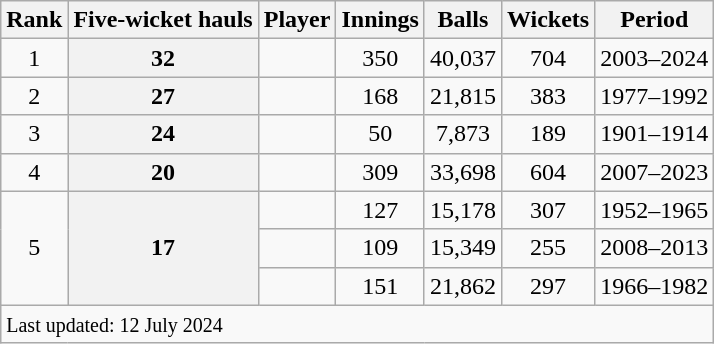<table class="wikitable plainrowheaders sortable">
<tr>
<th scope=col>Rank</th>
<th scope=col>Five-wicket hauls</th>
<th scope=col>Player</th>
<th scope=col>Innings</th>
<th scope=col>Balls</th>
<th scope=col>Wickets</th>
<th scope=col>Period</th>
</tr>
<tr>
<td align=center>1</td>
<th scope=row style=text-align:center;>32</th>
<td></td>
<td align=center>350</td>
<td align=center>40,037</td>
<td align=center>704</td>
<td>2003–2024</td>
</tr>
<tr>
<td align=center>2</td>
<th scope=row style=text-align:center;>27</th>
<td></td>
<td align=center>168</td>
<td align=center>21,815</td>
<td align=center>383</td>
<td>1977–1992</td>
</tr>
<tr>
<td align=center>3</td>
<th scope=row style=text-align:center;>24</th>
<td></td>
<td align=center>50</td>
<td align=center>7,873</td>
<td align=center>189</td>
<td>1901–1914</td>
</tr>
<tr>
<td align=center>4</td>
<th scope=row style=text-align:center;>20</th>
<td></td>
<td align=center>309</td>
<td align=center>33,698</td>
<td align=center>604</td>
<td>2007–2023</td>
</tr>
<tr>
<td align=center rowspan=3>5</td>
<th scope=row style=text-align:center; rowspan=3>17</th>
<td></td>
<td align=center>127</td>
<td align=center>15,178</td>
<td align=center>307</td>
<td>1952–1965</td>
</tr>
<tr>
<td></td>
<td align=center>109</td>
<td align=center>15,349</td>
<td align=center>255</td>
<td>2008–2013</td>
</tr>
<tr>
<td></td>
<td align=center>151</td>
<td align=center>21,862</td>
<td align=center>297</td>
<td>1966–1982</td>
</tr>
<tr class=sortbottom>
<td colspan=7><small>Last updated: 12 July 2024</small></td>
</tr>
</table>
